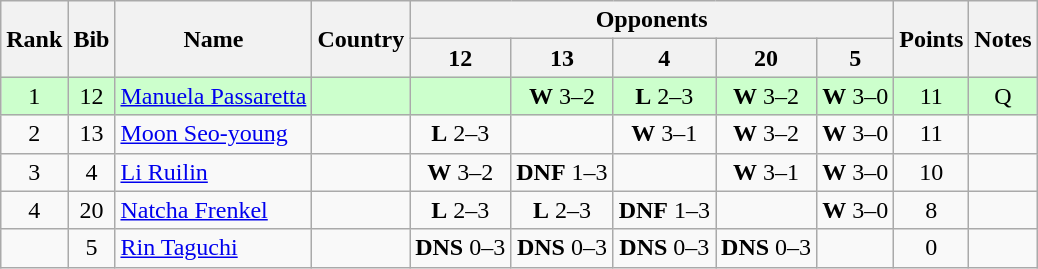<table class="wikitable sortable" style="text-align:center">
<tr>
<th rowspan=2>Rank</th>
<th rowspan=2>Bib</th>
<th rowspan=2>Name</th>
<th rowspan=2>Country</th>
<th colspan=5>Opponents</th>
<th rowspan=2>Points</th>
<th rowspan=2>Notes</th>
</tr>
<tr>
<th>12 </th>
<th>13 </th>
<th>4 </th>
<th>20 </th>
<th>5 </th>
</tr>
<tr bgcolor=ccffcc>
<td>1</td>
<td>12</td>
<td align=left><a href='#'>Manuela Passaretta</a></td>
<td align=left></td>
<td></td>
<td><strong>W</strong> 3–2</td>
<td><strong>L</strong> 2–3</td>
<td><strong>W</strong> 3–2</td>
<td><strong>W</strong> 3–0</td>
<td>11</td>
<td>Q</td>
</tr>
<tr>
<td>2</td>
<td>13</td>
<td align=left><a href='#'>Moon Seo-young</a></td>
<td align=left></td>
<td><strong>L</strong> 2–3</td>
<td></td>
<td><strong>W</strong> 3–1</td>
<td><strong>W</strong> 3–2</td>
<td><strong>W</strong> 3–0</td>
<td>11</td>
<td></td>
</tr>
<tr>
<td>3</td>
<td>4</td>
<td align=left><a href='#'>Li Ruilin</a></td>
<td align=left></td>
<td><strong>W</strong> 3–2</td>
<td><strong>DNF</strong> 1–3</td>
<td></td>
<td><strong>W</strong> 3–1</td>
<td><strong>W</strong> 3–0</td>
<td>10</td>
<td></td>
</tr>
<tr>
<td>4</td>
<td>20</td>
<td align=left><a href='#'>Natcha Frenkel</a></td>
<td align=left></td>
<td><strong>L</strong> 2–3</td>
<td><strong>L</strong> 2–3</td>
<td><strong>DNF</strong> 1–3</td>
<td></td>
<td><strong>W</strong> 3–0</td>
<td>8</td>
<td></td>
</tr>
<tr>
<td></td>
<td>5</td>
<td align=left><a href='#'>Rin Taguchi</a></td>
<td align=left></td>
<td><strong>DNS</strong> 0–3</td>
<td><strong>DNS</strong> 0–3</td>
<td><strong>DNS</strong> 0–3</td>
<td><strong>DNS</strong> 0–3</td>
<td></td>
<td>0</td>
<td></td>
</tr>
</table>
